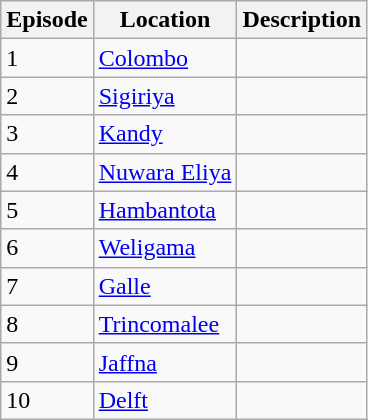<table class="wikitable">
<tr>
<th>Episode</th>
<th>Location</th>
<th>Description</th>
</tr>
<tr>
<td>1</td>
<td><a href='#'>Colombo</a></td>
<td></td>
</tr>
<tr>
<td>2</td>
<td><a href='#'>Sigiriya</a></td>
<td></td>
</tr>
<tr>
<td>3</td>
<td><a href='#'>Kandy</a></td>
<td></td>
</tr>
<tr>
<td>4</td>
<td><a href='#'>Nuwara Eliya</a></td>
<td></td>
</tr>
<tr>
<td>5</td>
<td><a href='#'>Hambantota</a></td>
<td></td>
</tr>
<tr>
<td>6</td>
<td><a href='#'>Weligama</a></td>
<td></td>
</tr>
<tr>
<td>7</td>
<td><a href='#'>Galle</a></td>
<td></td>
</tr>
<tr>
<td>8</td>
<td><a href='#'>Trincomalee</a></td>
<td></td>
</tr>
<tr>
<td>9</td>
<td><a href='#'>Jaffna</a></td>
<td></td>
</tr>
<tr>
<td>10</td>
<td><a href='#'>Delft</a></td>
<td></td>
</tr>
</table>
